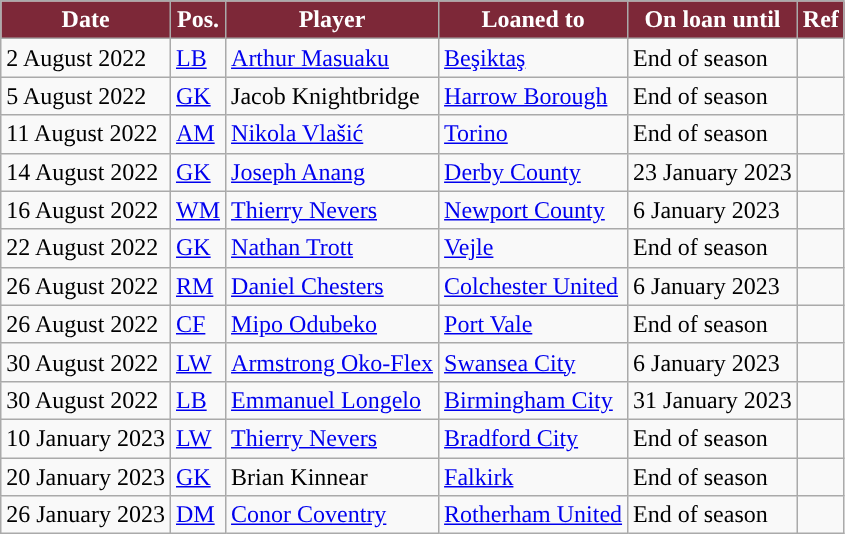<table class="wikitable plainrowheaders sortable">
<tr>
<th style="background:#7D2838; color:#FFFFFF; ">Date</th>
<th style="background:#7D2838; color:#FFFFFF; ">Pos.</th>
<th style="background:#7D2838; color:#FFFFFF; ">Player</th>
<th style="background:#7D2838; color:#FFFFFF; ">Loaned to</th>
<th style="background:#7D2838; color:#FFFFFF; ">On loan until</th>
<th style="background:#7D2838; color:#FFFFFF; ">Ref</th>
</tr>
<tr>
<td>2 August 2022</td>
<td><a href='#'>LB</a></td>
<td> <a href='#'>Arthur Masuaku</a></td>
<td> <a href='#'>Beşiktaş</a></td>
<td>End of season</td>
<td></td>
</tr>
<tr>
<td>5 August 2022</td>
<td><a href='#'>GK</a></td>
<td> Jacob Knightbridge</td>
<td> <a href='#'>Harrow Borough</a></td>
<td>End of season</td>
<td></td>
</tr>
<tr>
<td>11 August 2022</td>
<td><a href='#'>AM</a></td>
<td> <a href='#'>Nikola Vlašić</a></td>
<td> <a href='#'>Torino</a></td>
<td>End of season</td>
<td></td>
</tr>
<tr>
<td>14 August 2022</td>
<td><a href='#'>GK</a></td>
<td> <a href='#'>Joseph Anang</a></td>
<td> <a href='#'>Derby County</a></td>
<td>23 January 2023</td>
<td></td>
</tr>
<tr>
<td>16 August 2022</td>
<td><a href='#'>WM</a></td>
<td> <a href='#'>Thierry Nevers</a></td>
<td> <a href='#'>Newport County</a></td>
<td>6 January 2023</td>
<td></td>
</tr>
<tr>
<td>22 August 2022</td>
<td><a href='#'>GK</a></td>
<td> <a href='#'>Nathan Trott</a></td>
<td> <a href='#'>Vejle</a></td>
<td>End of season</td>
<td></td>
</tr>
<tr>
<td>26 August 2022</td>
<td><a href='#'>RM</a></td>
<td> <a href='#'>Daniel Chesters</a></td>
<td> <a href='#'>Colchester United</a></td>
<td>6 January 2023</td>
<td></td>
</tr>
<tr>
<td>26 August 2022</td>
<td><a href='#'>CF</a></td>
<td> <a href='#'>Mipo Odubeko</a></td>
<td> <a href='#'>Port Vale</a></td>
<td>End of season</td>
<td></td>
</tr>
<tr>
<td>30 August 2022</td>
<td><a href='#'>LW</a></td>
<td> <a href='#'>Armstrong Oko-Flex</a></td>
<td> <a href='#'>Swansea City</a></td>
<td>6 January 2023</td>
<td></td>
</tr>
<tr>
<td>30 August 2022</td>
<td><a href='#'>LB</a></td>
<td> <a href='#'>Emmanuel Longelo</a></td>
<td> <a href='#'>Birmingham City</a></td>
<td>31 January 2023</td>
<td></td>
</tr>
<tr>
<td>10 January 2023</td>
<td><a href='#'>LW</a></td>
<td> <a href='#'>Thierry Nevers</a></td>
<td> <a href='#'>Bradford City</a></td>
<td>End of season</td>
<td></td>
</tr>
<tr>
<td>20 January 2023</td>
<td><a href='#'>GK</a></td>
<td> Brian Kinnear</td>
<td> <a href='#'>Falkirk</a></td>
<td>End of season</td>
<td></td>
</tr>
<tr>
<td>26 January 2023</td>
<td><a href='#'>DM</a></td>
<td> <a href='#'>Conor Coventry</a></td>
<td> <a href='#'>Rotherham United</a></td>
<td>End of season</td>
<td></td>
</tr>
</table>
